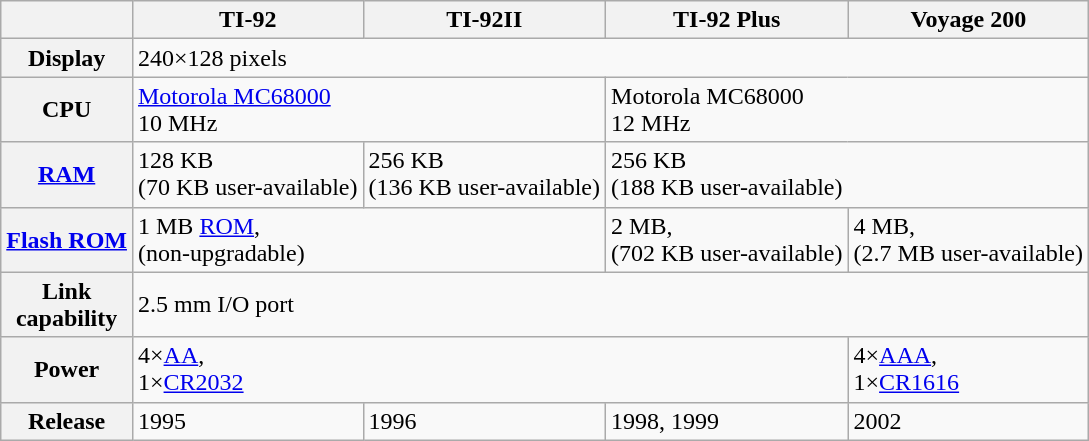<table class="wikitable">
<tr>
<th></th>
<th>TI-92</th>
<th>TI-92II</th>
<th>TI-92 Plus</th>
<th>Voyage 200</th>
</tr>
<tr>
<th>Display</th>
<td colspan="4">240×128 pixels</td>
</tr>
<tr>
<th>CPU</th>
<td colspan="2"><a href='#'>Motorola MC68000</a><br>10 MHz</td>
<td colspan="2">Motorola MC68000<br>12 MHz</td>
</tr>
<tr>
<th><a href='#'>RAM</a></th>
<td>128 KB<br>(70 KB user-available)</td>
<td>256 KB<br>(136 KB user-available)</td>
<td colspan="2">256 KB<br>(188 KB user-available)</td>
</tr>
<tr>
<th><a href='#'>Flash ROM</a></th>
<td colspan="2">1 MB <a href='#'>ROM</a>,<br>(non-upgradable)</td>
<td>2 MB,<br>(702 KB user-available)</td>
<td>4 MB,<br>(2.7 MB user-available)</td>
</tr>
<tr>
<th>Link<br>capability</th>
<td colspan="4">2.5 mm I/O port</td>
</tr>
<tr>
<th>Power</th>
<td colspan="3">4×<a href='#'>AA</a>,<br>1×<a href='#'>CR2032</a></td>
<td>4×<a href='#'>AAA</a>,<br>1×<a href='#'>CR1616</a></td>
</tr>
<tr>
<th>Release</th>
<td>1995</td>
<td>1996</td>
<td>1998, 1999</td>
<td>2002</td>
</tr>
</table>
